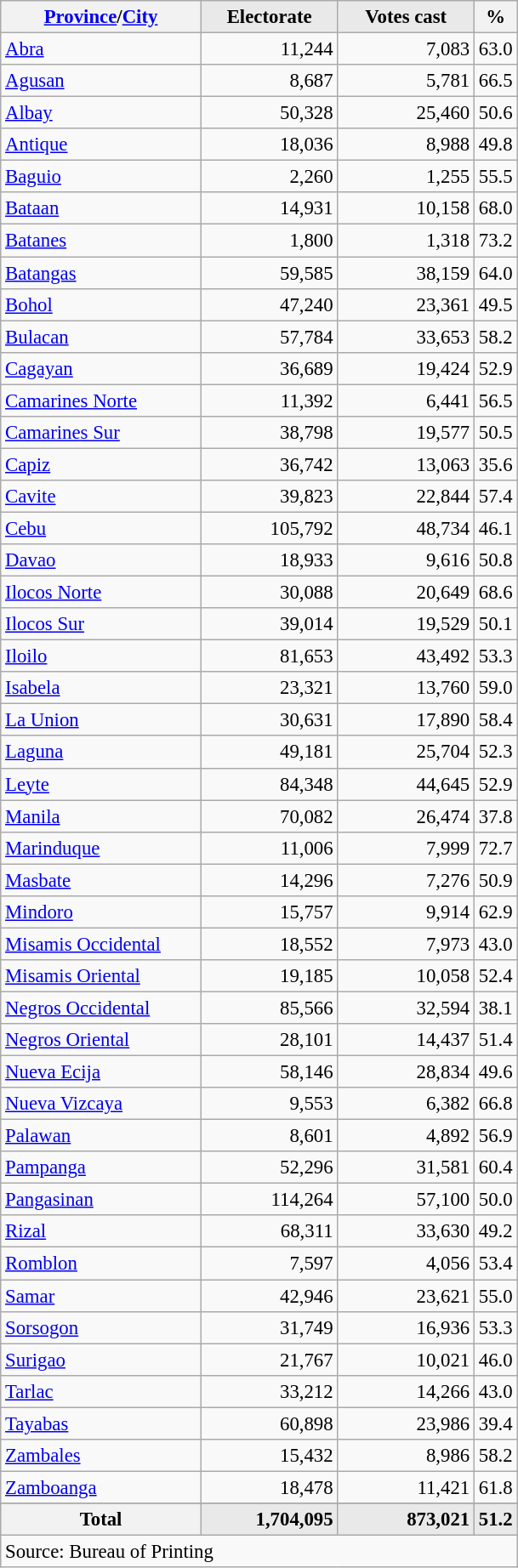<table class="wikitable" style="text-align:right; font-size:95%">
<tr>
<th width="150px" align="left"><a href='#'>Province</a>/<a href='#'>City</a></th>
<th width="100px" align="center" style="background: #E9E9E9">Electorate</th>
<th width="100px" align="center" style="background: #E9E9E9">Votes cast</th>
<th>%</th>
</tr>
<tr>
<td align="left"><a href='#'>Abra</a></td>
<td>11,244</td>
<td>7,083</td>
<td>63.0</td>
</tr>
<tr>
<td align="left"><a href='#'>Agusan</a></td>
<td>8,687</td>
<td>5,781</td>
<td>66.5</td>
</tr>
<tr>
<td align="left"><a href='#'>Albay</a></td>
<td>50,328</td>
<td>25,460</td>
<td>50.6</td>
</tr>
<tr>
<td align="left"><a href='#'>Antique</a></td>
<td>18,036</td>
<td>8,988</td>
<td>49.8</td>
</tr>
<tr>
<td align="left"><a href='#'>Baguio</a></td>
<td>2,260</td>
<td>1,255</td>
<td>55.5</td>
</tr>
<tr>
<td align="left"><a href='#'>Bataan</a></td>
<td>14,931</td>
<td>10,158</td>
<td>68.0</td>
</tr>
<tr>
<td align="left"><a href='#'>Batanes</a></td>
<td>1,800</td>
<td>1,318</td>
<td>73.2</td>
</tr>
<tr>
<td align="left"><a href='#'>Batangas</a></td>
<td>59,585</td>
<td>38,159</td>
<td>64.0</td>
</tr>
<tr>
<td align="left"><a href='#'>Bohol</a></td>
<td>47,240</td>
<td>23,361</td>
<td>49.5</td>
</tr>
<tr>
<td align="left"><a href='#'>Bulacan</a></td>
<td>57,784</td>
<td>33,653</td>
<td>58.2</td>
</tr>
<tr>
<td align="left"><a href='#'>Cagayan</a></td>
<td>36,689</td>
<td>19,424</td>
<td>52.9</td>
</tr>
<tr>
<td align="left"><a href='#'>Camarines Norte</a></td>
<td>11,392</td>
<td>6,441</td>
<td>56.5</td>
</tr>
<tr>
<td align="left"><a href='#'>Camarines Sur</a></td>
<td>38,798</td>
<td>19,577</td>
<td>50.5</td>
</tr>
<tr>
<td align="left"><a href='#'>Capiz</a></td>
<td>36,742</td>
<td>13,063</td>
<td>35.6</td>
</tr>
<tr>
<td align="left"><a href='#'>Cavite</a></td>
<td>39,823</td>
<td>22,844</td>
<td>57.4</td>
</tr>
<tr>
<td align="left"><a href='#'>Cebu</a></td>
<td>105,792</td>
<td>48,734</td>
<td>46.1</td>
</tr>
<tr>
<td align="left"><a href='#'>Davao</a></td>
<td>18,933</td>
<td>9,616</td>
<td>50.8</td>
</tr>
<tr>
<td align="left"><a href='#'>Ilocos Norte</a></td>
<td>30,088</td>
<td>20,649</td>
<td>68.6</td>
</tr>
<tr>
<td align="left"><a href='#'>Ilocos Sur</a></td>
<td>39,014</td>
<td>19,529</td>
<td>50.1</td>
</tr>
<tr>
<td align="left"><a href='#'>Iloilo</a></td>
<td>81,653</td>
<td>43,492</td>
<td>53.3</td>
</tr>
<tr>
<td align="left"><a href='#'>Isabela</a></td>
<td>23,321</td>
<td>13,760</td>
<td>59.0</td>
</tr>
<tr>
<td align="left"><a href='#'>La Union</a></td>
<td>30,631</td>
<td>17,890</td>
<td>58.4</td>
</tr>
<tr>
<td align="left"><a href='#'>Laguna</a></td>
<td>49,181</td>
<td>25,704</td>
<td>52.3</td>
</tr>
<tr>
<td align="left"><a href='#'>Leyte</a></td>
<td>84,348</td>
<td>44,645</td>
<td>52.9</td>
</tr>
<tr>
<td align="left"><a href='#'>Manila</a></td>
<td>70,082</td>
<td>26,474</td>
<td>37.8</td>
</tr>
<tr>
<td align="left"><a href='#'>Marinduque</a></td>
<td>11,006</td>
<td>7,999</td>
<td>72.7</td>
</tr>
<tr>
<td align="left"><a href='#'>Masbate</a></td>
<td>14,296</td>
<td>7,276</td>
<td>50.9</td>
</tr>
<tr>
<td align="left"><a href='#'>Mindoro</a></td>
<td>15,757</td>
<td>9,914</td>
<td>62.9</td>
</tr>
<tr>
<td align="left"><a href='#'>Misamis Occidental</a></td>
<td>18,552</td>
<td>7,973</td>
<td>43.0</td>
</tr>
<tr>
<td align="left"><a href='#'>Misamis Oriental</a></td>
<td>19,185</td>
<td>10,058</td>
<td>52.4</td>
</tr>
<tr>
<td align="left"><a href='#'>Negros Occidental</a></td>
<td>85,566</td>
<td>32,594</td>
<td>38.1</td>
</tr>
<tr>
<td align="left"><a href='#'>Negros Oriental</a></td>
<td>28,101</td>
<td>14,437</td>
<td>51.4</td>
</tr>
<tr>
<td align="left"><a href='#'>Nueva Ecija</a></td>
<td>58,146</td>
<td>28,834</td>
<td>49.6</td>
</tr>
<tr>
<td align="left"><a href='#'>Nueva Vizcaya</a></td>
<td>9,553</td>
<td>6,382</td>
<td>66.8</td>
</tr>
<tr>
<td align="left"><a href='#'>Palawan</a></td>
<td>8,601</td>
<td>4,892</td>
<td>56.9</td>
</tr>
<tr>
<td align="left"><a href='#'>Pampanga</a></td>
<td>52,296</td>
<td>31,581</td>
<td>60.4</td>
</tr>
<tr>
<td align="left"><a href='#'>Pangasinan</a></td>
<td>114,264</td>
<td>57,100</td>
<td>50.0</td>
</tr>
<tr>
<td align="left"><a href='#'>Rizal</a></td>
<td>68,311</td>
<td>33,630</td>
<td>49.2</td>
</tr>
<tr>
<td align="left"><a href='#'>Romblon</a></td>
<td>7,597</td>
<td>4,056</td>
<td>53.4</td>
</tr>
<tr>
<td align="left"><a href='#'>Samar</a></td>
<td>42,946</td>
<td>23,621</td>
<td>55.0</td>
</tr>
<tr>
<td align="left"><a href='#'>Sorsogon</a></td>
<td>31,749</td>
<td>16,936</td>
<td>53.3</td>
</tr>
<tr>
<td align="left"><a href='#'>Surigao</a></td>
<td>21,767</td>
<td>10,021</td>
<td>46.0</td>
</tr>
<tr>
<td align="left"><a href='#'>Tarlac</a></td>
<td>33,212</td>
<td>14,266</td>
<td>43.0</td>
</tr>
<tr>
<td align="left"><a href='#'>Tayabas</a></td>
<td>60,898</td>
<td>23,986</td>
<td>39.4</td>
</tr>
<tr>
<td align="left"><a href='#'>Zambales</a></td>
<td>15,432</td>
<td>8,986</td>
<td>58.2</td>
</tr>
<tr>
<td align="left"><a href='#'>Zamboanga</a></td>
<td>18,478</td>
<td>11,421</td>
<td>61.8</td>
</tr>
<tr>
</tr>
<tr style="background:#E9E9E9">
<th align="center"><strong>Total</strong></th>
<td><strong>1,704,095</strong></td>
<td><strong>873,021</strong></td>
<td><strong>51.2</strong></td>
</tr>
<tr>
<td colspan="4" align="left">Source: Bureau of Printing</td>
</tr>
</table>
